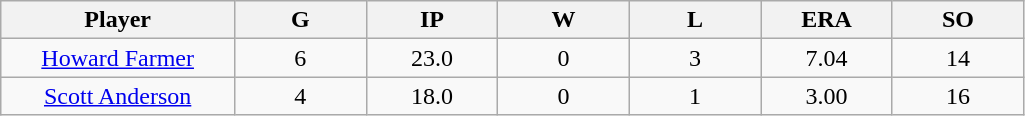<table class="wikitable sortable">
<tr>
<th bgcolor="#DDDDFF" width="16%">Player</th>
<th bgcolor="#DDDDFF" width="9%">G</th>
<th bgcolor="#DDDDFF" width="9%">IP</th>
<th bgcolor="#DDDDFF" width="9%">W</th>
<th bgcolor="#DDDDFF" width="9%">L</th>
<th bgcolor="#DDDDFF" width="9%">ERA</th>
<th bgcolor="#DDDDFF" width="9%">SO</th>
</tr>
<tr align="center">
<td><a href='#'>Howard Farmer</a></td>
<td>6</td>
<td>23.0</td>
<td>0</td>
<td>3</td>
<td>7.04</td>
<td>14</td>
</tr>
<tr align="center">
<td><a href='#'>Scott Anderson</a></td>
<td>4</td>
<td>18.0</td>
<td>0</td>
<td>1</td>
<td>3.00</td>
<td>16</td>
</tr>
</table>
